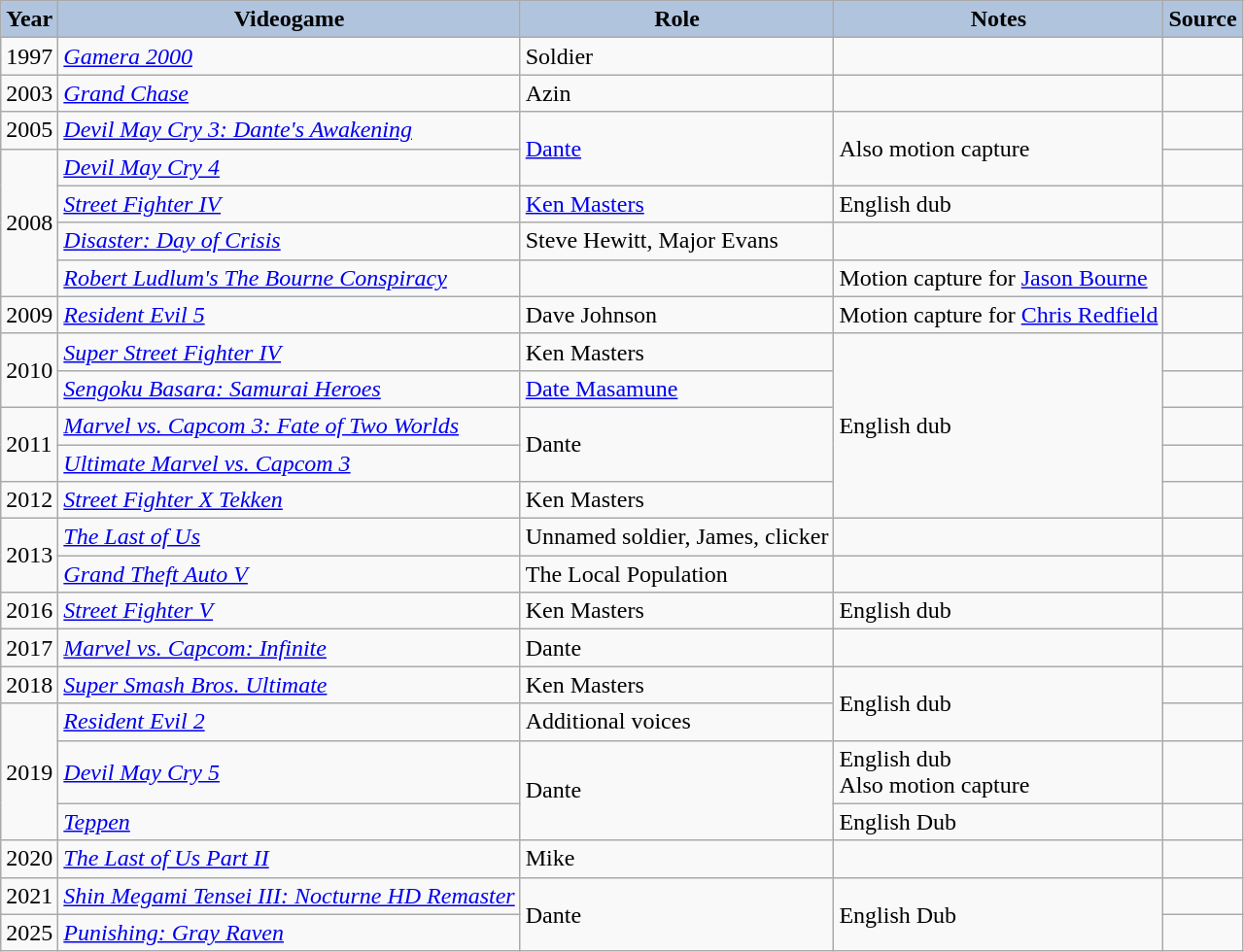<table class="wikitable sortable plainrowheaders">
<tr>
<th style="background:#b0c4de;">Year</th>
<th style="background:#b0c4de;">Videogame</th>
<th style="background:#b0c4de;">Role</th>
<th style="background:#b0c4de;" class="unsortable">Notes</th>
<th style="background:#b0c4de;" class="unsortable">Source</th>
</tr>
<tr>
<td>1997</td>
<td><em><a href='#'>Gamera 2000</a></em></td>
<td>Soldier</td>
<td></td>
<td></td>
</tr>
<tr>
<td>2003</td>
<td><em><a href='#'>Grand Chase</a></em></td>
<td>Azin</td>
<td></td>
<td></td>
</tr>
<tr>
<td>2005</td>
<td><em><a href='#'>Devil May Cry 3: Dante's Awakening</a></em></td>
<td rowspan=2><a href='#'>Dante</a></td>
<td rowspan="2">Also motion capture</td>
<td></td>
</tr>
<tr>
<td rowspan="4">2008</td>
<td><em><a href='#'>Devil May Cry 4</a></em></td>
<td></td>
</tr>
<tr>
<td><em><a href='#'>Street Fighter IV</a></em></td>
<td><a href='#'>Ken Masters</a></td>
<td>English dub</td>
<td></td>
</tr>
<tr>
<td><em><a href='#'>Disaster: Day of Crisis</a></em></td>
<td>Steve Hewitt, Major Evans</td>
<td></td>
<td></td>
</tr>
<tr>
<td><em><a href='#'>Robert Ludlum's The Bourne Conspiracy</a></em></td>
<td></td>
<td>Motion capture for <a href='#'>Jason Bourne</a></td>
<td></td>
</tr>
<tr>
<td>2009</td>
<td><em><a href='#'>Resident Evil 5</a></em></td>
<td>Dave Johnson</td>
<td>Motion capture for <a href='#'>Chris Redfield</a></td>
<td></td>
</tr>
<tr>
<td rowspan="2">2010</td>
<td><em><a href='#'>Super Street Fighter IV</a></em></td>
<td>Ken Masters</td>
<td rowspan="5">English dub</td>
<td></td>
</tr>
<tr>
<td><em><a href='#'>Sengoku Basara: Samurai Heroes</a></em></td>
<td><a href='#'>Date Masamune</a></td>
<td></td>
</tr>
<tr>
<td rowspan="2">2011</td>
<td><em><a href='#'>Marvel vs. Capcom 3: Fate of Two Worlds</a></em></td>
<td rowspan="2">Dante</td>
<td></td>
</tr>
<tr>
<td><em><a href='#'>Ultimate Marvel vs. Capcom 3</a></em></td>
<td></td>
</tr>
<tr>
<td>2012</td>
<td><em><a href='#'>Street Fighter X Tekken</a></em></td>
<td>Ken Masters</td>
<td></td>
</tr>
<tr>
<td rowspan="2">2013</td>
<td><em><a href='#'>The Last of Us</a></em></td>
<td>Unnamed soldier, James, clicker</td>
<td></td>
<td></td>
</tr>
<tr>
<td><em><a href='#'>Grand Theft Auto V</a></em></td>
<td>The Local Population</td>
<td></td>
<td></td>
</tr>
<tr>
<td>2016</td>
<td><em><a href='#'>Street Fighter V</a></em></td>
<td>Ken Masters</td>
<td>English dub</td>
<td></td>
</tr>
<tr>
<td>2017</td>
<td><em><a href='#'>Marvel vs. Capcom: Infinite</a></em></td>
<td>Dante</td>
<td></td>
<td></td>
</tr>
<tr>
<td>2018</td>
<td><em><a href='#'>Super Smash Bros. Ultimate</a></em></td>
<td>Ken Masters</td>
<td rowspan="2">English dub</td>
<td></td>
</tr>
<tr>
<td rowspan="3">2019</td>
<td><em><a href='#'>Resident Evil 2</a></em></td>
<td>Additional voices</td>
<td></td>
</tr>
<tr>
<td><em><a href='#'>Devil May Cry 5</a></em></td>
<td rowspan="2">Dante</td>
<td>English dub<br>Also motion capture</td>
<td></td>
</tr>
<tr>
<td><em><a href='#'>Teppen</a></em></td>
<td>English Dub</td>
<td></td>
</tr>
<tr>
<td>2020</td>
<td><em><a href='#'>The Last of Us Part II</a></em></td>
<td>Mike</td>
<td></td>
<td></td>
</tr>
<tr>
<td>2021</td>
<td><em><a href='#'>Shin Megami Tensei III: Nocturne HD Remaster</a></em></td>
<td rowspan="2">Dante</td>
<td rowspan="2">English Dub</td>
<td></td>
</tr>
<tr>
<td>2025</td>
<td><em><a href='#'>Punishing: Gray Raven</a></em></td>
<td></td>
</tr>
</table>
